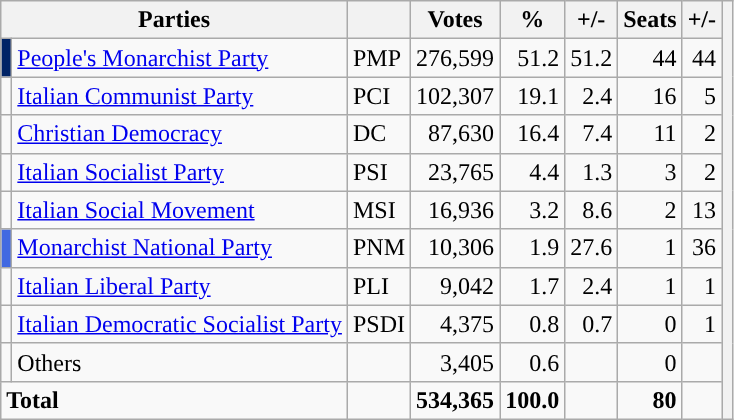<table class="wikitable">
<tr>
<th colspan="2">Parties</th>
<th></th>
<th>Votes</th>
<th>%</th>
<th>+/-</th>
<th>Seats</th>
<th>+/-</th>
<th rowspan="12"></th>
</tr>
<tr>
<td style="background-color:#002366"></td>
<td><a href='#'>People's Monarchist Party</a></td>
<td>PMP</td>
<td align=right>276,599</td>
<td align=right>51.2</td>
<td align=right> 51.2</td>
<td align=right>44</td>
<td align=right> 44</td>
</tr>
<tr>
<td style="background-color:"></td>
<td><a href='#'>Italian Communist Party</a></td>
<td>PCI</td>
<td align=right>102,307</td>
<td align=right>19.1</td>
<td align=right> 2.4</td>
<td align=right>16</td>
<td align=right> 5</td>
</tr>
<tr>
<td style="background-color:"></td>
<td><a href='#'>Christian Democracy</a></td>
<td>DC</td>
<td align=right>87,630</td>
<td align=right>16.4</td>
<td align=right> 7.4</td>
<td align=right>11</td>
<td align=right> 2</td>
</tr>
<tr>
<td style="background-color:"></td>
<td><a href='#'>Italian Socialist Party</a></td>
<td>PSI</td>
<td align=right>23,765</td>
<td align=right>4.4</td>
<td align=right> 1.3</td>
<td align=right>3</td>
<td align=right> 2</td>
</tr>
<tr>
<td style="background-color:"></td>
<td><a href='#'>Italian Social Movement</a></td>
<td>MSI</td>
<td align=right>16,936</td>
<td align=right>3.2</td>
<td align=right> 8.6</td>
<td align=right>2</td>
<td align=right> 13</td>
</tr>
<tr>
<td style="background-color:royalblue"></td>
<td><a href='#'>Monarchist National Party</a></td>
<td>PNM</td>
<td align=right>10,306</td>
<td align=right>1.9</td>
<td align=right> 27.6</td>
<td align=right>1</td>
<td align=right> 36</td>
</tr>
<tr>
<td style="background-color:"></td>
<td><a href='#'>Italian Liberal Party</a></td>
<td>PLI</td>
<td align=right>9,042</td>
<td align=right>1.7</td>
<td align=right> 2.4</td>
<td align=right>1</td>
<td align=right> 1</td>
</tr>
<tr>
<td style="background-color:"></td>
<td><a href='#'>Italian Democratic Socialist Party</a></td>
<td>PSDI</td>
<td align=right>4,375</td>
<td align=right>0.8</td>
<td align=right> 0.7</td>
<td align=right>0</td>
<td align=right> 1</td>
</tr>
<tr>
<td style="background-color:"></td>
<td>Others</td>
<td></td>
<td align=right>3,405</td>
<td align=right>0.6</td>
<td align=right></td>
<td align=right>0</td>
<td align=right></td>
</tr>
<tr>
<td colspan="2"><strong>Total</strong></td>
<td></td>
<td align=right><strong>534,365</strong></td>
<td align=right><strong>100.0</strong></td>
<td align=right></td>
<td align=right><strong>80</strong></td>
<td align=right></td>
</tr>
</table>
